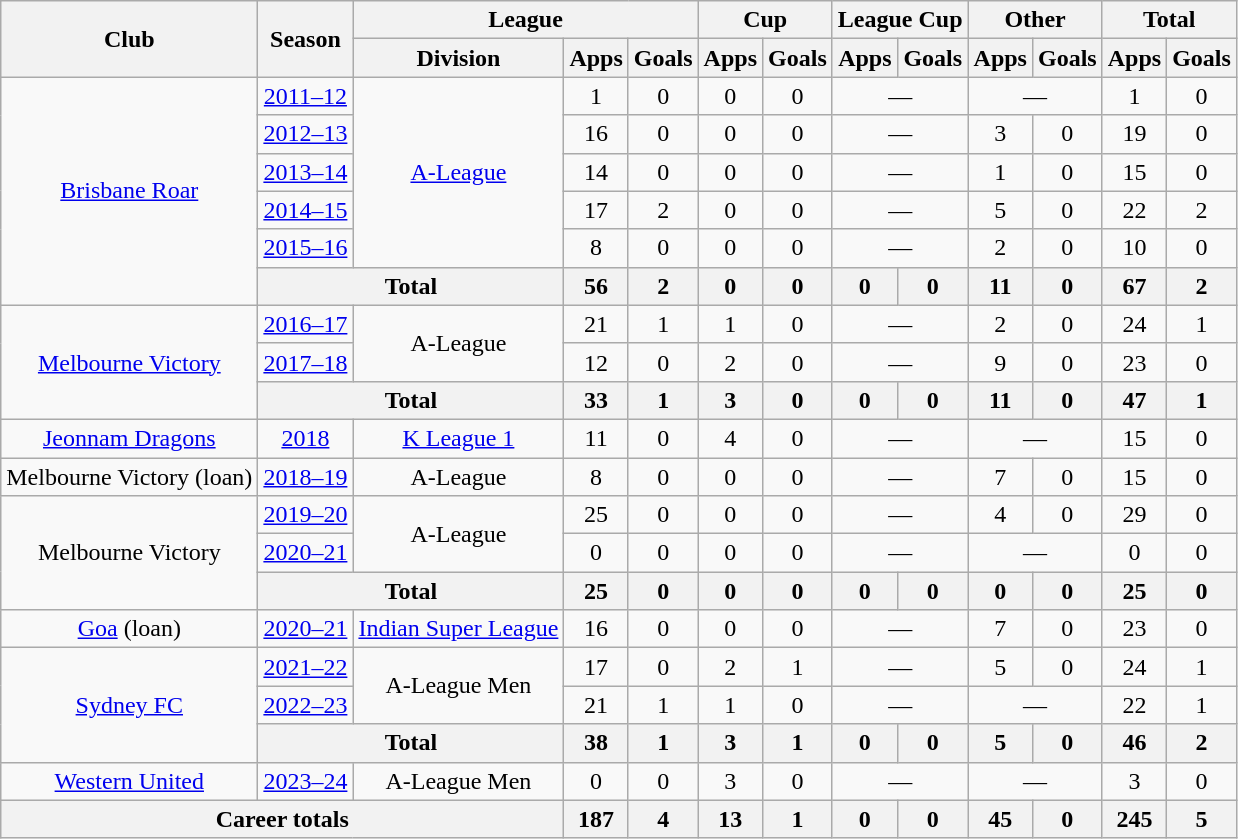<table class="wikitable" style="text-align:center">
<tr>
<th rowspan="2">Club</th>
<th rowspan="2">Season</th>
<th colspan="3">League</th>
<th colspan="2">Cup</th>
<th colspan="2">League Cup</th>
<th colspan="2">Other</th>
<th colspan="2">Total</th>
</tr>
<tr>
<th>Division</th>
<th>Apps</th>
<th>Goals</th>
<th>Apps</th>
<th>Goals</th>
<th>Apps</th>
<th>Goals</th>
<th>Apps</th>
<th>Goals</th>
<th>Apps</th>
<th>Goals</th>
</tr>
<tr>
<td rowspan="6"><a href='#'>Brisbane Roar</a></td>
<td><a href='#'>2011–12</a></td>
<td rowspan="5"><a href='#'>A-League</a></td>
<td>1</td>
<td>0</td>
<td>0</td>
<td>0</td>
<td colspan="2">—</td>
<td colspan="2">—</td>
<td>1</td>
<td>0</td>
</tr>
<tr>
<td><a href='#'>2012–13</a></td>
<td>16</td>
<td>0</td>
<td>0</td>
<td>0</td>
<td colspan="2">—</td>
<td>3</td>
<td>0</td>
<td>19</td>
<td>0</td>
</tr>
<tr>
<td><a href='#'>2013–14</a></td>
<td>14</td>
<td>0</td>
<td>0</td>
<td>0</td>
<td colspan="2">—</td>
<td>1</td>
<td>0</td>
<td>15</td>
<td>0</td>
</tr>
<tr>
<td><a href='#'>2014–15</a></td>
<td>17</td>
<td>2</td>
<td>0</td>
<td>0</td>
<td colspan="2">—</td>
<td>5</td>
<td>0</td>
<td>22</td>
<td>2</td>
</tr>
<tr>
<td><a href='#'>2015–16</a></td>
<td>8</td>
<td>0</td>
<td>0</td>
<td>0</td>
<td colspan="2">—</td>
<td>2</td>
<td>0</td>
<td>10</td>
<td>0</td>
</tr>
<tr>
<th colspan="2">Total</th>
<th>56</th>
<th>2</th>
<th>0</th>
<th>0</th>
<th>0</th>
<th>0</th>
<th>11</th>
<th>0</th>
<th>67</th>
<th>2</th>
</tr>
<tr>
<td rowspan="3"><a href='#'>Melbourne Victory</a></td>
<td><a href='#'>2016–17</a></td>
<td rowspan="2">A-League</td>
<td>21</td>
<td>1</td>
<td>1</td>
<td>0</td>
<td colspan="2">—</td>
<td>2</td>
<td>0</td>
<td>24</td>
<td>1</td>
</tr>
<tr>
<td><a href='#'>2017–18</a></td>
<td>12</td>
<td>0</td>
<td>2</td>
<td>0</td>
<td colspan="2">—</td>
<td>9</td>
<td>0</td>
<td>23</td>
<td>0</td>
</tr>
<tr>
<th colspan="2">Total</th>
<th>33</th>
<th>1</th>
<th>3</th>
<th>0</th>
<th>0</th>
<th>0</th>
<th>11</th>
<th>0</th>
<th>47</th>
<th>1</th>
</tr>
<tr>
<td><a href='#'>Jeonnam Dragons</a></td>
<td><a href='#'>2018</a></td>
<td><a href='#'>K League 1</a></td>
<td>11</td>
<td>0</td>
<td>4</td>
<td>0</td>
<td colspan="2">—</td>
<td colspan="2">—</td>
<td>15</td>
<td>0</td>
</tr>
<tr>
<td>Melbourne Victory (loan)</td>
<td><a href='#'>2018–19</a></td>
<td>A-League</td>
<td>8</td>
<td>0</td>
<td>0</td>
<td>0</td>
<td colspan="2">—</td>
<td>7</td>
<td>0</td>
<td>15</td>
<td>0</td>
</tr>
<tr>
<td rowspan="3">Melbourne Victory</td>
<td><a href='#'>2019–20</a></td>
<td rowspan="2">A-League</td>
<td>25</td>
<td>0</td>
<td>0</td>
<td>0</td>
<td colspan="2">—</td>
<td>4</td>
<td>0</td>
<td>29</td>
<td>0</td>
</tr>
<tr>
<td><a href='#'>2020–21</a></td>
<td>0</td>
<td>0</td>
<td>0</td>
<td>0</td>
<td colspan="2">—</td>
<td colspan="2">—</td>
<td>0</td>
<td>0</td>
</tr>
<tr>
<th colspan="2">Total</th>
<th>25</th>
<th>0</th>
<th>0</th>
<th>0</th>
<th>0</th>
<th>0</th>
<th>0</th>
<th>0</th>
<th>25</th>
<th>0</th>
</tr>
<tr>
<td><a href='#'>Goa</a> (loan)</td>
<td><a href='#'>2020–21</a></td>
<td><a href='#'>Indian Super League</a></td>
<td>16</td>
<td>0</td>
<td>0</td>
<td>0</td>
<td colspan="2">—</td>
<td>7</td>
<td>0</td>
<td>23</td>
<td>0</td>
</tr>
<tr>
<td rowspan="3"><a href='#'>Sydney FC</a></td>
<td><a href='#'>2021–22</a></td>
<td rowspan="2">A-League Men</td>
<td>17</td>
<td>0</td>
<td>2</td>
<td>1</td>
<td colspan="2">—</td>
<td>5</td>
<td>0</td>
<td>24</td>
<td>1</td>
</tr>
<tr>
<td><a href='#'>2022–23</a></td>
<td>21</td>
<td>1</td>
<td>1</td>
<td>0</td>
<td colspan="2">—</td>
<td colspan="2">—</td>
<td>22</td>
<td>1</td>
</tr>
<tr>
<th colspan="2">Total</th>
<th>38</th>
<th>1</th>
<th>3</th>
<th>1</th>
<th>0</th>
<th>0</th>
<th>5</th>
<th>0</th>
<th>46</th>
<th>2</th>
</tr>
<tr>
<td><a href='#'>Western United</a></td>
<td><a href='#'>2023–24</a></td>
<td>A-League Men</td>
<td>0</td>
<td>0</td>
<td>3</td>
<td>0</td>
<td colspan="2">—</td>
<td colspan="2">—</td>
<td>3</td>
<td>0</td>
</tr>
<tr>
<th colspan="3">Career totals</th>
<th>187</th>
<th>4</th>
<th>13</th>
<th>1</th>
<th>0</th>
<th>0</th>
<th>45</th>
<th>0</th>
<th>245</th>
<th>5</th>
</tr>
</table>
